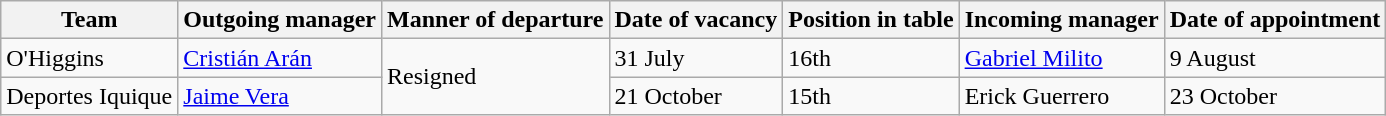<table class="wikitable sortable">
<tr>
<th>Team</th>
<th>Outgoing manager</th>
<th>Manner of departure</th>
<th>Date of vacancy</th>
<th>Position in table</th>
<th>Incoming manager</th>
<th>Date of appointment</th>
</tr>
<tr>
<td>O'Higgins</td>
<td> <a href='#'>Cristián Arán</a></td>
<td rowspan=2>Resigned</td>
<td>31 July</td>
<td>16th</td>
<td> <a href='#'>Gabriel Milito</a></td>
<td>9 August</td>
</tr>
<tr>
<td>Deportes Iquique</td>
<td> <a href='#'>Jaime Vera</a></td>
<td>21 October</td>
<td>15th</td>
<td> Erick Guerrero</td>
<td>23 October</td>
</tr>
</table>
